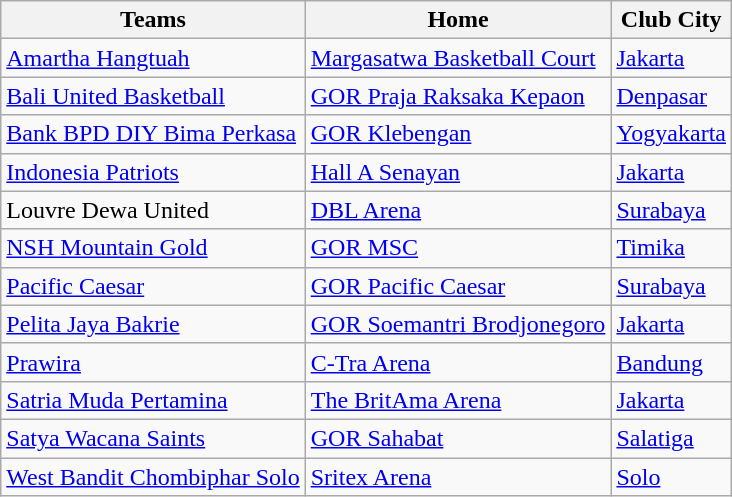<table class="wikitable sortable">
<tr>
<th>Teams</th>
<th>Home</th>
<th>Club City</th>
</tr>
<tr>
<td><a href='#'>Amartha Hangtuah</a></td>
<td><a href='#'>Margasatwa Basketball Court</a></td>
<td><a href='#'>Jakarta</a></td>
</tr>
<tr>
<td><a href='#'>Bali United Basketball</a></td>
<td><a href='#'>GOR Praja Raksaka Kepaon</a></td>
<td><a href='#'>Denpasar</a></td>
</tr>
<tr>
<td><a href='#'>Bank BPD DIY Bima Perkasa</a></td>
<td><a href='#'>GOR Klebengan</a></td>
<td><a href='#'>Yogyakarta</a></td>
</tr>
<tr>
<td><a href='#'>Indonesia Patriots</a></td>
<td><a href='#'>Hall A Senayan</a></td>
<td><a href='#'>Jakarta</a></td>
</tr>
<tr>
<td>Louvre Dewa United</td>
<td><a href='#'>DBL Arena</a></td>
<td><a href='#'>Surabaya</a></td>
</tr>
<tr>
<td><a href='#'>NSH Mountain Gold</a></td>
<td><a href='#'>GOR MSC</a></td>
<td><a href='#'>Timika</a></td>
</tr>
<tr>
<td><a href='#'>Pacific Caesar</a></td>
<td><a href='#'>GOR Pacific Caesar</a></td>
<td><a href='#'>Surabaya</a></td>
</tr>
<tr>
<td><a href='#'>Pelita Jaya Bakrie</a></td>
<td><a href='#'>GOR Soemantri Brodjonegoro</a></td>
<td><a href='#'>Jakarta</a></td>
</tr>
<tr>
<td><a href='#'>Prawira</a></td>
<td><a href='#'>C-Tra Arena</a></td>
<td><a href='#'>Bandung</a></td>
</tr>
<tr>
<td><a href='#'>Satria Muda Pertamina</a></td>
<td><a href='#'>The BritAma Arena</a></td>
<td><a href='#'>Jakarta</a></td>
</tr>
<tr>
<td><a href='#'>Satya Wacana Saints</a></td>
<td><a href='#'>GOR Sahabat</a></td>
<td><a href='#'>Salatiga</a></td>
</tr>
<tr>
<td><a href='#'>West Bandit Chombiphar Solo</a></td>
<td><a href='#'>Sritex Arena</a></td>
<td><a href='#'>Solo</a></td>
</tr>
</table>
